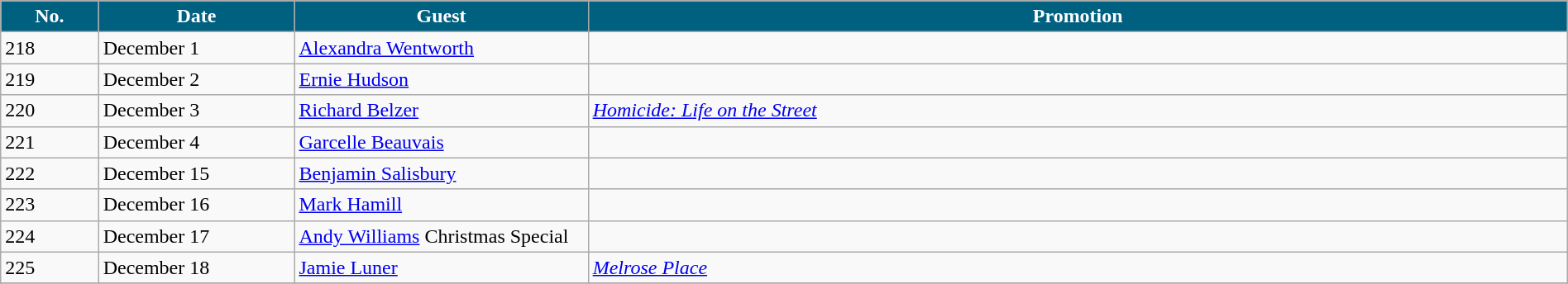<table class="wikitable" width="100%">
<tr>
<th width="5%" style="background:#006080; color:#FFFFFF"><abbr>No.</abbr></th>
<th width="10%" style="background:#006080; color:#FFFFFF">Date</th>
<th width="15%" style="background:#006080; color:#FFFFFF">Guest</th>
<th width="50%" style="background:#006080; color:#FFFFFF">Promotion</th>
</tr>
<tr>
<td>218</td>
<td>December 1</td>
<td><a href='#'>Alexandra Wentworth</a></td>
<td></td>
</tr>
<tr>
<td>219</td>
<td>December 2</td>
<td><a href='#'>Ernie Hudson</a></td>
<td></td>
</tr>
<tr>
<td>220</td>
<td>December 3</td>
<td><a href='#'>Richard Belzer</a></td>
<td><em><a href='#'>Homicide: Life on the Street</a></em></td>
</tr>
<tr>
<td>221</td>
<td>December 4</td>
<td><a href='#'>Garcelle Beauvais</a></td>
<td></td>
</tr>
<tr>
<td>222</td>
<td>December 15</td>
<td><a href='#'>Benjamin Salisbury</a></td>
<td></td>
</tr>
<tr>
<td>223</td>
<td>December 16</td>
<td><a href='#'>Mark Hamill</a></td>
<td></td>
</tr>
<tr>
<td>224</td>
<td>December 17</td>
<td><a href='#'>Andy Williams</a> Christmas Special</td>
<td></td>
</tr>
<tr>
<td>225</td>
<td>December 18</td>
<td><a href='#'>Jamie Luner</a></td>
<td><em><a href='#'>Melrose Place</a></em></td>
</tr>
<tr>
</tr>
</table>
